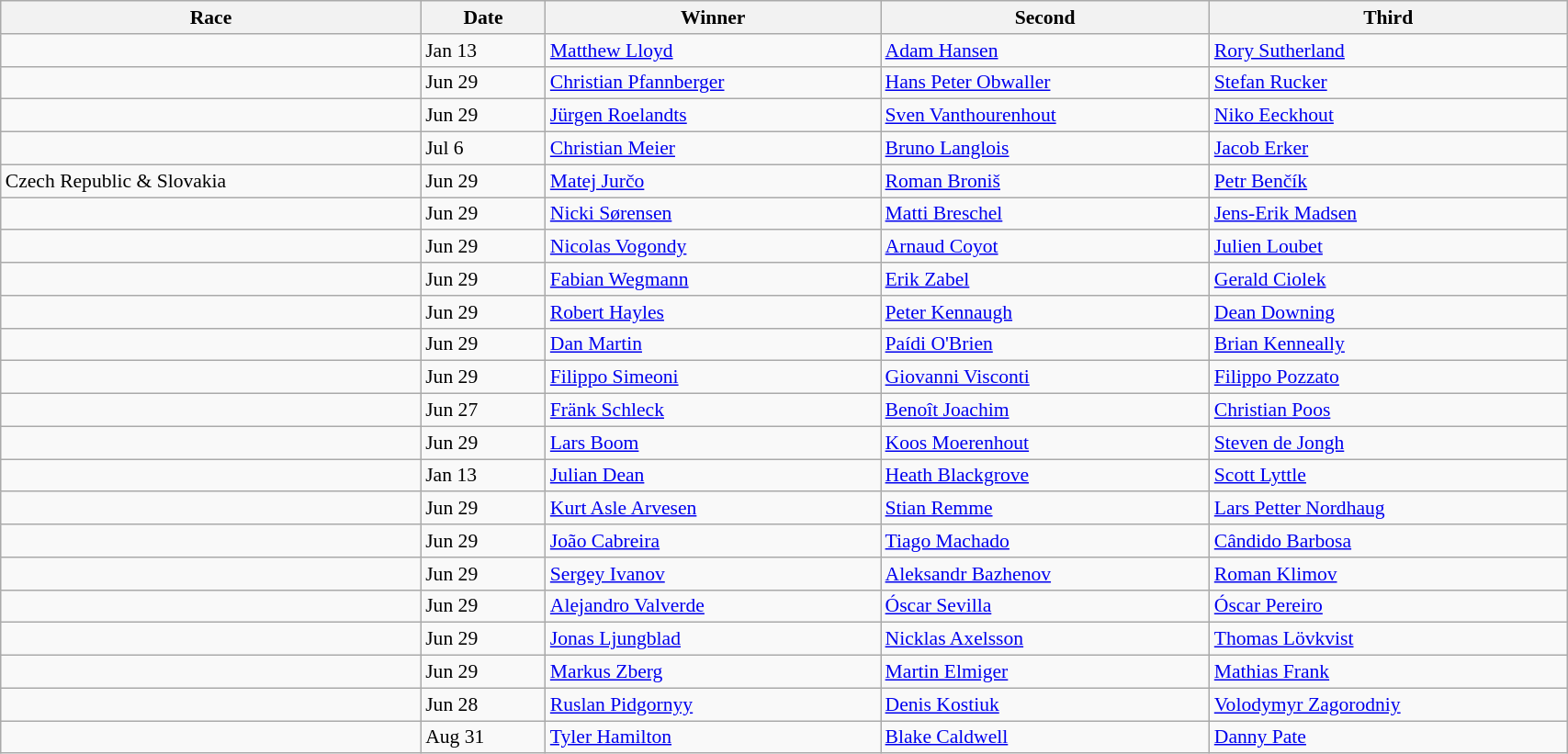<table class=wikitable style="font-size:90%" width="90%">
<tr>
<th>Race</th>
<th>Date</th>
<th>Winner</th>
<th>Second</th>
<th>Third</th>
</tr>
<tr>
<td></td>
<td>Jan 13</td>
<td> <a href='#'>Matthew Lloyd</a></td>
<td> <a href='#'>Adam Hansen</a></td>
<td> <a href='#'>Rory Sutherland</a></td>
</tr>
<tr>
<td></td>
<td>Jun 29</td>
<td> <a href='#'>Christian Pfannberger</a></td>
<td> <a href='#'>Hans Peter Obwaller</a></td>
<td> <a href='#'>Stefan Rucker</a></td>
</tr>
<tr>
<td></td>
<td>Jun 29</td>
<td> <a href='#'>Jürgen Roelandts</a></td>
<td> <a href='#'>Sven Vanthourenhout</a></td>
<td> <a href='#'>Niko Eeckhout</a></td>
</tr>
<tr>
<td></td>
<td>Jul 6</td>
<td> <a href='#'>Christian Meier</a></td>
<td> <a href='#'>Bruno Langlois</a></td>
<td> <a href='#'>Jacob Erker</a></td>
</tr>
<tr>
<td> Czech Republic & Slovakia</td>
<td>Jun 29</td>
<td> <a href='#'>Matej Jurčo</a></td>
<td> <a href='#'>Roman Broniš</a></td>
<td> <a href='#'>Petr Benčík</a></td>
</tr>
<tr>
<td></td>
<td>Jun 29</td>
<td> <a href='#'>Nicki Sørensen</a></td>
<td> <a href='#'>Matti Breschel</a></td>
<td> <a href='#'>Jens-Erik Madsen</a></td>
</tr>
<tr>
<td></td>
<td>Jun 29</td>
<td> <a href='#'>Nicolas Vogondy</a></td>
<td> <a href='#'>Arnaud Coyot</a></td>
<td> <a href='#'>Julien Loubet</a></td>
</tr>
<tr>
<td></td>
<td>Jun 29</td>
<td> <a href='#'>Fabian Wegmann</a></td>
<td> <a href='#'>Erik Zabel</a></td>
<td> <a href='#'>Gerald Ciolek</a></td>
</tr>
<tr>
<td></td>
<td>Jun 29</td>
<td> <a href='#'>Robert Hayles</a></td>
<td> <a href='#'>Peter Kennaugh</a></td>
<td> <a href='#'>Dean Downing</a></td>
</tr>
<tr>
<td></td>
<td>Jun 29</td>
<td> <a href='#'>Dan Martin</a></td>
<td> <a href='#'>Paídi O'Brien</a></td>
<td> <a href='#'>Brian Kenneally</a></td>
</tr>
<tr>
<td></td>
<td>Jun 29</td>
<td> <a href='#'>Filippo Simeoni</a></td>
<td> <a href='#'>Giovanni Visconti</a></td>
<td> <a href='#'>Filippo Pozzato</a></td>
</tr>
<tr>
<td></td>
<td>Jun 27</td>
<td> <a href='#'>Fränk Schleck</a></td>
<td> <a href='#'>Benoît Joachim</a></td>
<td> <a href='#'>Christian Poos</a></td>
</tr>
<tr>
<td></td>
<td>Jun 29</td>
<td> <a href='#'>Lars Boom</a></td>
<td> <a href='#'>Koos Moerenhout</a></td>
<td> <a href='#'>Steven de Jongh</a></td>
</tr>
<tr>
<td></td>
<td>Jan 13</td>
<td> <a href='#'>Julian Dean</a></td>
<td> <a href='#'>Heath Blackgrove</a></td>
<td> <a href='#'>Scott Lyttle</a></td>
</tr>
<tr>
<td></td>
<td>Jun 29</td>
<td> <a href='#'>Kurt Asle Arvesen</a></td>
<td> <a href='#'>Stian Remme</a></td>
<td> <a href='#'>Lars Petter Nordhaug</a></td>
</tr>
<tr>
<td></td>
<td>Jun 29</td>
<td> <a href='#'>João Cabreira</a></td>
<td> <a href='#'>Tiago Machado</a></td>
<td> <a href='#'>Cândido Barbosa</a></td>
</tr>
<tr>
<td></td>
<td>Jun 29</td>
<td> <a href='#'>Sergey Ivanov</a></td>
<td> <a href='#'>Aleksandr Bazhenov</a></td>
<td> <a href='#'>Roman Klimov</a></td>
</tr>
<tr>
<td></td>
<td>Jun 29</td>
<td> <a href='#'>Alejandro Valverde</a></td>
<td> <a href='#'>Óscar Sevilla</a></td>
<td> <a href='#'>Óscar Pereiro</a></td>
</tr>
<tr>
<td></td>
<td>Jun 29</td>
<td> <a href='#'>Jonas Ljungblad</a></td>
<td> <a href='#'>Nicklas Axelsson</a></td>
<td> <a href='#'>Thomas Lövkvist</a></td>
</tr>
<tr>
<td></td>
<td>Jun 29</td>
<td> <a href='#'>Markus Zberg</a></td>
<td> <a href='#'>Martin Elmiger</a></td>
<td> <a href='#'>Mathias Frank</a></td>
</tr>
<tr>
<td></td>
<td>Jun 28</td>
<td> <a href='#'>Ruslan Pidgornyy</a></td>
<td> <a href='#'>Denis Kostiuk</a></td>
<td> <a href='#'>Volodymyr Zagorodniy</a></td>
</tr>
<tr>
<td></td>
<td>Aug 31</td>
<td> <a href='#'>Tyler Hamilton</a></td>
<td> <a href='#'>Blake Caldwell</a></td>
<td> <a href='#'>Danny Pate</a></td>
</tr>
</table>
